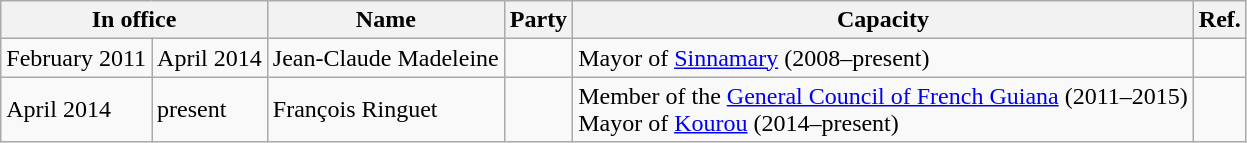<table class="wikitable">
<tr>
<th colspan="2">In office</th>
<th>Name</th>
<th>Party</th>
<th>Capacity</th>
<th>Ref.</th>
</tr>
<tr>
<td>February 2011</td>
<td>April 2014</td>
<td>Jean-Claude Madeleine</td>
<td></td>
<td>Mayor of <a href='#'>Sinnamary</a> (2008–present)</td>
<td></td>
</tr>
<tr>
<td>April 2014</td>
<td>present</td>
<td>François Ringuet</td>
<td></td>
<td>Member of the <a href='#'>General Council of French Guiana</a> (2011–2015)<br>Mayor of <a href='#'>Kourou</a> (2014–present)</td>
<td></td>
</tr>
</table>
